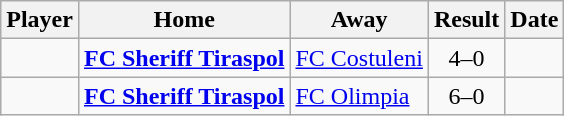<table class="wikitable sortable">
<tr>
<th>Player</th>
<th>Home</th>
<th>Away</th>
<th style="text-align:center">Result</th>
<th>Date</th>
</tr>
<tr>
<td> </td>
<td><strong><a href='#'>FC Sheriff Tiraspol</a></strong></td>
<td><a href='#'>FC Costuleni</a></td>
<td style="text-align:center;">4–0</td>
<td></td>
</tr>
<tr>
<td> </td>
<td><strong><a href='#'>FC Sheriff Tiraspol</a></strong></td>
<td><a href='#'>FC Olimpia</a></td>
<td style="text-align:center;">6–0</td>
<td></td>
</tr>
</table>
